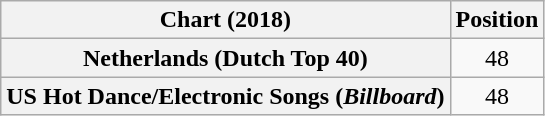<table class="wikitable sortable plainrowheaders" style="text-align:center">
<tr>
<th scope="col">Chart (2018)</th>
<th scope="col">Position</th>
</tr>
<tr>
<th scope="row">Netherlands (Dutch Top 40)</th>
<td>48</td>
</tr>
<tr>
<th scope="row">US Hot Dance/Electronic Songs (<em>Billboard</em>)</th>
<td>48</td>
</tr>
</table>
